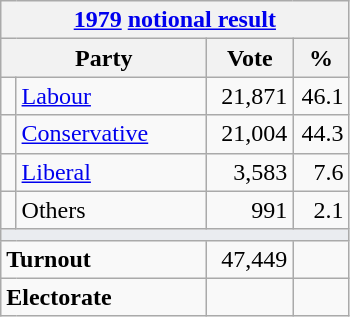<table class="wikitable">
<tr>
<th colspan="4"><a href='#'>1979</a> <a href='#'>notional result</a></th>
</tr>
<tr>
<th bgcolor="#DDDDFF" width="130px" colspan="2">Party</th>
<th bgcolor="#DDDDFF" width="50px">Vote</th>
<th bgcolor="#DDDDFF" width="30px">%</th>
</tr>
<tr>
<td></td>
<td><a href='#'>Labour</a></td>
<td align=right>21,871</td>
<td align=right>46.1</td>
</tr>
<tr>
<td></td>
<td><a href='#'>Conservative</a></td>
<td align=right>21,004</td>
<td align=right>44.3</td>
</tr>
<tr>
<td></td>
<td><a href='#'>Liberal</a></td>
<td align=right>3,583</td>
<td align=right>7.6</td>
</tr>
<tr>
<td></td>
<td>Others</td>
<td align=right>991</td>
<td align=right>2.1</td>
</tr>
<tr>
<td colspan="4" bgcolor="#EAECF0"></td>
</tr>
<tr>
<td colspan="2"><strong>Turnout</strong></td>
<td align=right>47,449</td>
<td align=right></td>
</tr>
<tr>
<td colspan="2"><strong>Electorate</strong></td>
<td align=right></td>
</tr>
</table>
